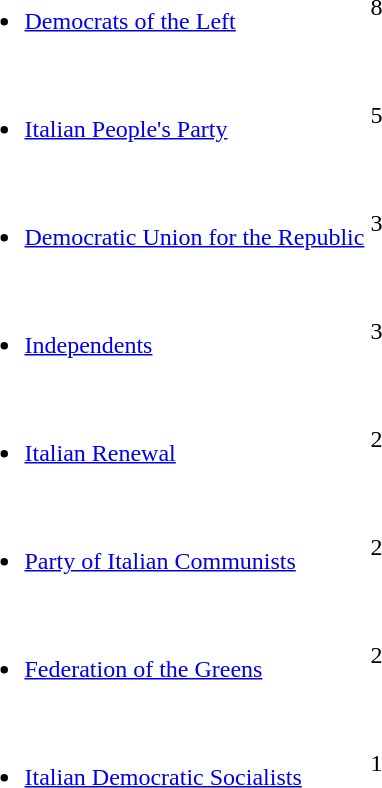<table>
<tr>
<td><br><ul><li><a href='#'>Democrats of the Left</a></li></ul></td>
<td><div>8</div></td>
</tr>
<tr>
<td><br><ul><li><a href='#'>Italian People's Party</a></li></ul></td>
<td><div>5</div></td>
</tr>
<tr>
<td><br><ul><li><a href='#'>Democratic Union for the Republic</a></li></ul></td>
<td><div>3</div></td>
</tr>
<tr>
<td><br><ul><li><a href='#'>Independents</a></li></ul></td>
<td><div>3</div></td>
</tr>
<tr>
<td><br><ul><li><a href='#'>Italian Renewal</a></li></ul></td>
<td><div>2</div></td>
</tr>
<tr>
<td><br><ul><li><a href='#'>Party of Italian Communists</a></li></ul></td>
<td><div>2</div></td>
</tr>
<tr>
<td><br><ul><li><a href='#'>Federation of the Greens</a></li></ul></td>
<td><div>2</div></td>
</tr>
<tr>
<td><br><ul><li><a href='#'>Italian Democratic Socialists</a></li></ul></td>
<td><div>1</div></td>
</tr>
</table>
